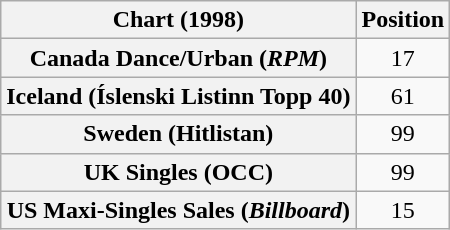<table class="wikitable sortable plainrowheaders" style="text-align:center">
<tr>
<th>Chart (1998)</th>
<th>Position</th>
</tr>
<tr>
<th scope="row">Canada Dance/Urban (<em>RPM</em>)</th>
<td>17</td>
</tr>
<tr>
<th scope="row">Iceland (Íslenski Listinn Topp 40)</th>
<td>61</td>
</tr>
<tr>
<th scope="row">Sweden (Hitlistan)</th>
<td>99</td>
</tr>
<tr>
<th scope="row">UK Singles (OCC)</th>
<td>99</td>
</tr>
<tr>
<th scope="row">US Maxi-Singles Sales (<em>Billboard</em>)</th>
<td>15</td>
</tr>
</table>
